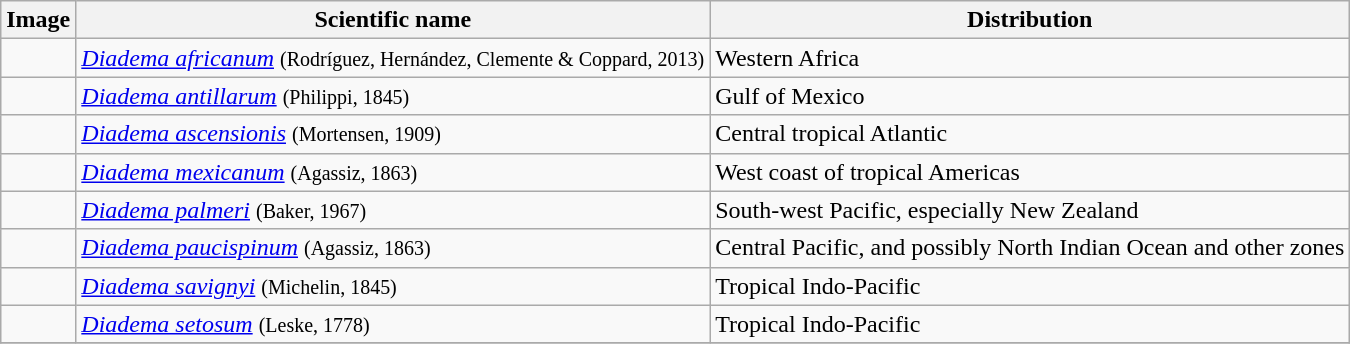<table class="wikitable">
<tr>
<th>Image</th>
<th>Scientific name</th>
<th>Distribution</th>
</tr>
<tr>
<td></td>
<td><em><a href='#'>Diadema africanum</a></em> <small>(Rodríguez, Hernández, Clemente & Coppard, 2013)</small></td>
<td>Western Africa</td>
</tr>
<tr>
<td></td>
<td><em><a href='#'>Diadema antillarum</a></em> <small>(Philippi, 1845)</small></td>
<td>Gulf of Mexico</td>
</tr>
<tr>
<td></td>
<td><em><a href='#'>Diadema ascensionis</a></em> <small>(Mortensen, 1909)</small></td>
<td>Central tropical Atlantic</td>
</tr>
<tr>
<td></td>
<td><em><a href='#'>Diadema mexicanum</a></em> <small>(Agassiz, 1863)</small></td>
<td>West coast of tropical Americas</td>
</tr>
<tr>
<td></td>
<td><em><a href='#'>Diadema palmeri</a></em> <small>(Baker, 1967)</small></td>
<td>South-west Pacific, especially New Zealand</td>
</tr>
<tr>
<td></td>
<td><em><a href='#'>Diadema paucispinum</a></em> <small>(Agassiz, 1863)</small></td>
<td>Central Pacific, and possibly North Indian Ocean and other zones</td>
</tr>
<tr>
<td></td>
<td><em><a href='#'>Diadema savignyi</a></em> <small>(Michelin, 1845)</small></td>
<td>Tropical Indo-Pacific</td>
</tr>
<tr>
<td></td>
<td><em><a href='#'>Diadema setosum</a></em> <small>(Leske, 1778)</small></td>
<td>Tropical Indo-Pacific</td>
</tr>
<tr>
</tr>
</table>
